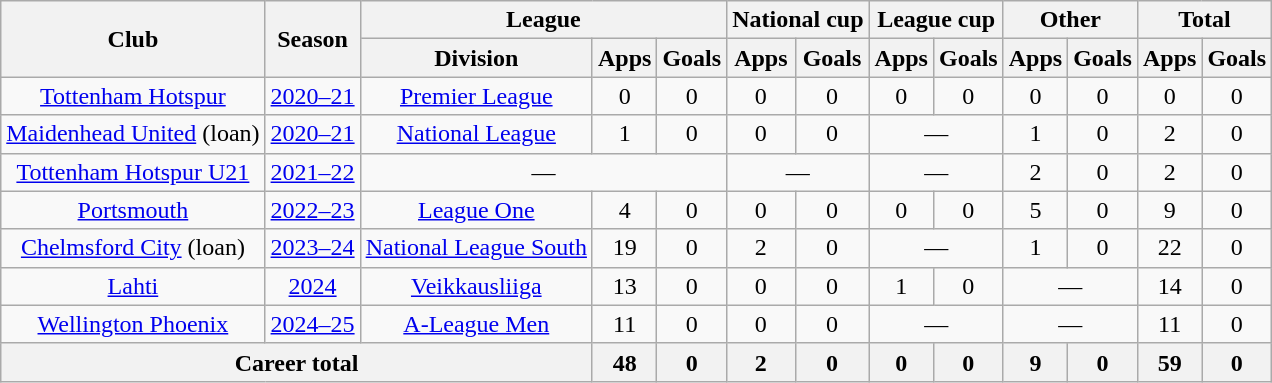<table class="wikitable" style="text-align: center">
<tr>
<th rowspan="2">Club</th>
<th rowspan="2">Season</th>
<th colspan="3">League</th>
<th colspan="2">National cup</th>
<th colspan="2">League cup</th>
<th colspan="2">Other</th>
<th colspan="2">Total</th>
</tr>
<tr>
<th>Division</th>
<th>Apps</th>
<th>Goals</th>
<th>Apps</th>
<th>Goals</th>
<th>Apps</th>
<th>Goals</th>
<th>Apps</th>
<th>Goals</th>
<th>Apps</th>
<th>Goals</th>
</tr>
<tr>
<td><a href='#'>Tottenham Hotspur</a></td>
<td><a href='#'>2020–21</a></td>
<td><a href='#'>Premier League</a></td>
<td>0</td>
<td>0</td>
<td>0</td>
<td>0</td>
<td>0</td>
<td>0</td>
<td>0</td>
<td>0</td>
<td>0</td>
<td>0</td>
</tr>
<tr>
<td><a href='#'>Maidenhead United</a> (loan)</td>
<td><a href='#'>2020–21</a></td>
<td><a href='#'>National League</a></td>
<td>1</td>
<td>0</td>
<td>0</td>
<td>0</td>
<td colspan="2">—</td>
<td>1</td>
<td>0</td>
<td>2</td>
<td>0</td>
</tr>
<tr>
<td><a href='#'>Tottenham Hotspur U21</a></td>
<td><a href='#'>2021–22</a></td>
<td colspan="3">—</td>
<td colspan="2">—</td>
<td colspan="2">—</td>
<td>2</td>
<td>0</td>
<td>2</td>
<td>0</td>
</tr>
<tr>
<td><a href='#'>Portsmouth</a></td>
<td><a href='#'>2022–23</a></td>
<td><a href='#'>League One</a></td>
<td>4</td>
<td>0</td>
<td>0</td>
<td>0</td>
<td>0</td>
<td>0</td>
<td>5</td>
<td>0</td>
<td>9</td>
<td>0</td>
</tr>
<tr>
<td><a href='#'>Chelmsford City</a> (loan)</td>
<td><a href='#'>2023–24</a></td>
<td><a href='#'>National League South</a></td>
<td>19</td>
<td>0</td>
<td>2</td>
<td>0</td>
<td colspan="2">—</td>
<td>1</td>
<td>0</td>
<td>22</td>
<td>0</td>
</tr>
<tr>
<td><a href='#'>Lahti</a></td>
<td><a href='#'>2024</a></td>
<td><a href='#'>Veikkausliiga</a></td>
<td>13</td>
<td>0</td>
<td>0</td>
<td>0</td>
<td>1</td>
<td>0</td>
<td colspan="2">—</td>
<td>14</td>
<td>0</td>
</tr>
<tr>
<td><a href='#'>Wellington Phoenix</a></td>
<td><a href='#'>2024–25</a></td>
<td><a href='#'>A-League Men</a></td>
<td>11</td>
<td>0</td>
<td>0</td>
<td>0</td>
<td colspan="2">—</td>
<td colspan="2">—</td>
<td>11</td>
<td>0</td>
</tr>
<tr>
<th colspan="3">Career total</th>
<th>48</th>
<th>0</th>
<th>2</th>
<th>0</th>
<th>0</th>
<th>0</th>
<th>9</th>
<th>0</th>
<th>59</th>
<th>0</th>
</tr>
</table>
